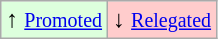<table class="wikitable" align="center">
<tr>
<td style="background:#ddffdd">↑ <small><a href='#'>Promoted</a></small></td>
<td style="background:#ffcccc">↓ <small><a href='#'>Relegated</a></small></td>
</tr>
</table>
